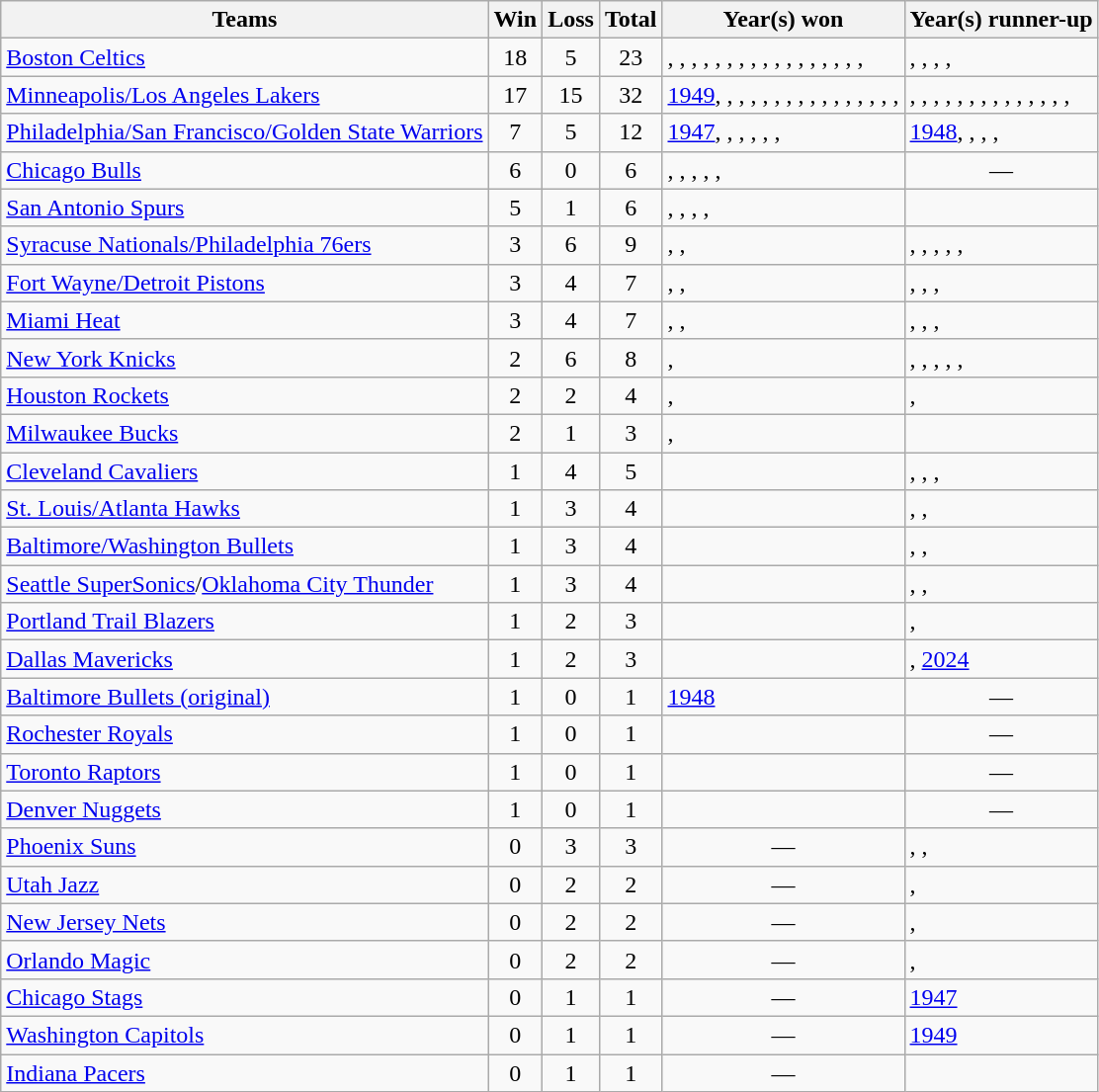<table class="wikitable sortable" style="text-align:center;">
<tr>
<th scope="col">Teams</th>
<th scope="col">Win</th>
<th scope="col">Loss</th>
<th scope="col">Total</th>
<th scope="col">Year(s) won</th>
<th scope="col">Year(s) runner-up</th>
</tr>
<tr>
<td scope="row" style="text-align:left"><a href='#'>Boston Celtics</a></td>
<td>18</td>
<td>5</td>
<td>23</td>
<td style="text-align:left">, , , , , , , , , , , , , , , , , </td>
<td style="text-align:left">, , , , </td>
</tr>
<tr>
<td scope="row" style="text-align:left"><a href='#'>Minneapolis/Los Angeles Lakers</a></td>
<td>17</td>
<td>15</td>
<td>32</td>
<td style="text-align:left"><a href='#'>1949</a>, , , , , , , , , , , , , , , , </td>
<td style="text-align:left">, , , , , , , , , , , , , , </td>
</tr>
<tr>
<td scope="row" style="text-align:left"><a href='#'>Philadelphia/San Francisco/Golden State Warriors</a></td>
<td>7</td>
<td>5</td>
<td>12</td>
<td style="text-align:left"><a href='#'>1947</a>, , , , , , </td>
<td style="text-align:left"><a href='#'>1948</a>, , , , </td>
</tr>
<tr>
<td scope="row" style="text-align:left"><a href='#'>Chicago Bulls</a></td>
<td>6</td>
<td>0</td>
<td>6</td>
<td style="text-align:left">, , , , , </td>
<td>—</td>
</tr>
<tr>
<td scope="row" style="text-align:left"><a href='#'>San Antonio Spurs</a></td>
<td>5</td>
<td>1</td>
<td>6</td>
<td style="text-align:left">, , , , </td>
<td style="text-align:left"></td>
</tr>
<tr>
<td scope="row" style="text-align:left"><a href='#'>Syracuse Nationals/Philadelphia 76ers</a></td>
<td>3</td>
<td>6</td>
<td>9</td>
<td style="text-align:left">, , </td>
<td style="text-align:left">, , , , , </td>
</tr>
<tr>
<td scope="row" style="text-align:left"><a href='#'>Fort Wayne/Detroit Pistons</a></td>
<td>3</td>
<td>4</td>
<td>7</td>
<td style="text-align:left">, , </td>
<td style="text-align:left">, , , </td>
</tr>
<tr>
<td scope="row" style="text-align:left"><a href='#'>Miami Heat</a></td>
<td>3</td>
<td>4</td>
<td>7</td>
<td style="text-align:left">, , </td>
<td style="text-align:left">, , , </td>
</tr>
<tr>
<td scope="row" style="text-align:left"><a href='#'>New York Knicks</a></td>
<td>2</td>
<td>6</td>
<td>8</td>
<td style="text-align:left">, </td>
<td style="text-align:left">, , , , , </td>
</tr>
<tr>
<td scope="row" style="text-align:left"><a href='#'>Houston Rockets</a></td>
<td>2</td>
<td>2</td>
<td>4</td>
<td style="text-align:left">, </td>
<td style="text-align:left">, </td>
</tr>
<tr>
<td scope="row" style="text-align:left"><a href='#'>Milwaukee Bucks</a></td>
<td>2</td>
<td>1</td>
<td>3</td>
<td style="text-align:left">, </td>
<td style="text-align:left"></td>
</tr>
<tr>
<td scope="row" style="text-align:left"><a href='#'>Cleveland Cavaliers</a></td>
<td>1</td>
<td>4</td>
<td>5</td>
<td style="text-align:left"></td>
<td style="text-align:left">, , , </td>
</tr>
<tr>
<td scope="row" style="text-align:left"><a href='#'>St. Louis/Atlanta Hawks</a></td>
<td>1</td>
<td>3</td>
<td>4</td>
<td style="text-align:left"></td>
<td style="text-align:left">, , </td>
</tr>
<tr>
<td scope="row" style="text-align:left"><a href='#'>Baltimore/Washington Bullets</a> </td>
<td>1</td>
<td>3</td>
<td>4</td>
<td style="text-align:left"></td>
<td style="text-align:left">, , </td>
</tr>
<tr>
<td scope="row" style="text-align:left"><a href='#'>Seattle SuperSonics</a>/<a href='#'>Oklahoma City Thunder</a></td>
<td>1</td>
<td>3</td>
<td>4</td>
<td style="text-align:left"></td>
<td style="text-align:left">, , </td>
</tr>
<tr>
<td scope="row" style="text-align:left"><a href='#'>Portland Trail Blazers</a></td>
<td>1</td>
<td>2</td>
<td>3</td>
<td style="text-align:left"></td>
<td style="text-align:left">, </td>
</tr>
<tr>
<td scope="row" style="text-align:left"><a href='#'>Dallas Mavericks</a></td>
<td>1</td>
<td>2</td>
<td>3</td>
<td style="text-align:left"></td>
<td style="text-align:left">, <a href='#'>2024</a></td>
</tr>
<tr>
<td scope="row" style="text-align:left"><a href='#'>Baltimore Bullets (original)</a> </td>
<td>1</td>
<td>0</td>
<td>1</td>
<td style="text-align:left"><a href='#'>1948</a></td>
<td>—</td>
</tr>
<tr>
<td scope="row" style="text-align:left"><a href='#'>Rochester Royals</a> </td>
<td>1</td>
<td>0</td>
<td>1</td>
<td style="text-align:left"></td>
<td>—</td>
</tr>
<tr>
<td scope="row" style="text-align:left"><a href='#'>Toronto Raptors</a></td>
<td>1</td>
<td>0</td>
<td>1</td>
<td style="text-align:left"></td>
<td>—</td>
</tr>
<tr>
<td scope="row" style="text-align:left"><a href='#'>Denver Nuggets</a></td>
<td>1</td>
<td>0</td>
<td>1</td>
<td style="text-align:left"></td>
<td>—</td>
</tr>
<tr>
<td scope="row" style="text-align:left"><a href='#'>Phoenix Suns</a></td>
<td>0</td>
<td>3</td>
<td>3</td>
<td>—</td>
<td style="text-align:left">, , </td>
</tr>
<tr>
<td scope="row" style="text-align:left"><a href='#'>Utah Jazz</a> </td>
<td>0</td>
<td>2</td>
<td>2</td>
<td>—</td>
<td style="text-align:left">, </td>
</tr>
<tr>
<td scope="row" style="text-align:left"><a href='#'>New Jersey Nets</a> </td>
<td>0</td>
<td>2</td>
<td>2</td>
<td>—</td>
<td style="text-align:left">, </td>
</tr>
<tr>
<td scope="row" style="text-align:left"><a href='#'>Orlando Magic</a></td>
<td>0</td>
<td>2</td>
<td>2</td>
<td>—</td>
<td style="text-align:left">, </td>
</tr>
<tr>
<td scope="row" style="text-align:left"><a href='#'>Chicago Stags</a> </td>
<td>0</td>
<td>1</td>
<td>1</td>
<td>—</td>
<td style="text-align:left"><a href='#'>1947</a></td>
</tr>
<tr>
<td scope="row" style="text-align:left"><a href='#'>Washington Capitols</a> </td>
<td>0</td>
<td>1</td>
<td>1</td>
<td>—</td>
<td style="text-align:left"><a href='#'>1949</a></td>
</tr>
<tr>
<td scope="row" style="text-align:left"><a href='#'>Indiana Pacers</a></td>
<td>0</td>
<td>1</td>
<td>1</td>
<td>—</td>
<td style="text-align:left"></td>
</tr>
</table>
